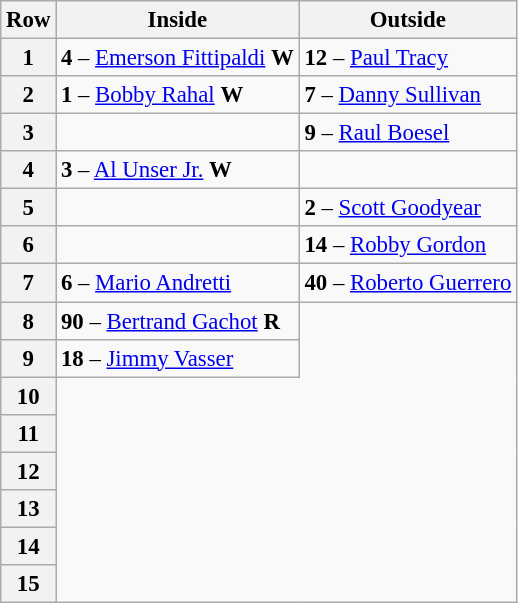<table class="wikitable" style="font-size: 95%;">
<tr>
<th>Row</th>
<th>Inside</th>
<th>Outside</th>
</tr>
<tr>
<th>1</th>
<td> <strong>4</strong> – <a href='#'>Emerson Fittipaldi</a> <strong><span>W</span></strong></td>
<td> <strong>12</strong> – <a href='#'>Paul Tracy</a></td>
</tr>
<tr>
<th>2</th>
<td> <strong>1</strong> – <a href='#'>Bobby Rahal</a> <strong><span>W</span></strong></td>
<td> <strong>7</strong> – <a href='#'>Danny Sullivan</a></td>
</tr>
<tr>
<th>3</th>
<td></td>
<td> <strong>9</strong> – <a href='#'>Raul Boesel</a></td>
</tr>
<tr>
<th>4</th>
<td> <strong>3</strong> – <a href='#'>Al Unser Jr.</a> <strong><span>W</span></strong></td>
</tr>
<tr>
<th>5</th>
<td></td>
<td> <strong>2</strong> – <a href='#'>Scott Goodyear</a></td>
</tr>
<tr>
<th>6</th>
<td></td>
<td> <strong>14</strong> – <a href='#'>Robby Gordon</a></td>
</tr>
<tr>
<th>7</th>
<td> <strong>6</strong> – <a href='#'>Mario Andretti</a></td>
<td> <strong>40</strong> – <a href='#'>Roberto Guerrero</a></td>
</tr>
<tr>
<th>8</th>
<td> <strong>90</strong> – <a href='#'>Bertrand Gachot</a> <strong><span>R</span></strong></td>
</tr>
<tr>
<th>9</th>
<td> <strong>18</strong> – <a href='#'>Jimmy Vasser</a></td>
</tr>
<tr>
<th>10</th>
</tr>
<tr>
<th>11</th>
</tr>
<tr>
<th>12</th>
</tr>
<tr>
<th>13</th>
</tr>
<tr>
<th>14</th>
</tr>
<tr>
<th>15</th>
</tr>
</table>
